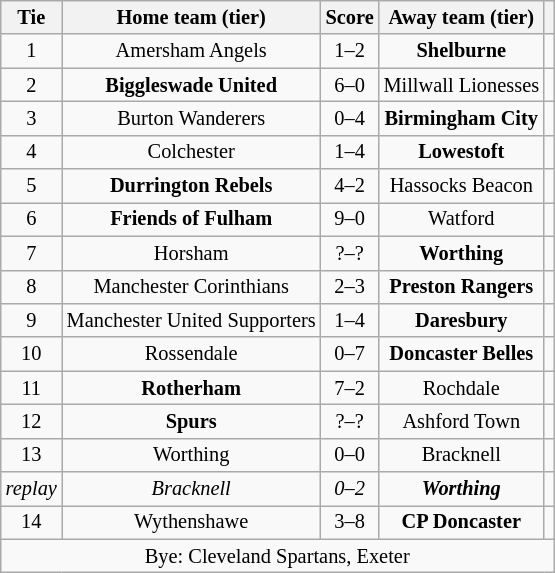<table class="wikitable" style="text-align:center; font-size:85%">
<tr>
<th>Tie</th>
<th>Home team (tier)</th>
<th>Score</th>
<th>Away team (tier)</th>
<th></th>
</tr>
<tr>
<td align="center">1</td>
<td>Amersham Angels</td>
<td align="center">1–2</td>
<td><strong>Shelburne</strong></td>
<td></td>
</tr>
<tr>
<td align="center">2</td>
<td><strong>Biggleswade United</strong></td>
<td align="center">6–0</td>
<td>Millwall Lionesses</td>
<td></td>
</tr>
<tr>
<td align="center">3</td>
<td>Burton Wanderers</td>
<td align="center">0–4</td>
<td><strong>Birmingham City</strong></td>
<td></td>
</tr>
<tr>
<td align="center">4</td>
<td>Colchester</td>
<td align="center">1–4</td>
<td><strong>Lowestoft</strong></td>
<td></td>
</tr>
<tr>
<td align="center">5</td>
<td><strong>Durrington Rebels</strong></td>
<td align="center">4–2</td>
<td>Hassocks Beacon</td>
<td></td>
</tr>
<tr>
<td align="center">6</td>
<td><strong>Friends of Fulham</strong></td>
<td align="center">9–0</td>
<td>Watford</td>
<td></td>
</tr>
<tr>
<td align="center">7</td>
<td>Horsham</td>
<td align="center">?–?</td>
<td><strong>Worthing</strong></td>
<td></td>
</tr>
<tr>
<td align="center">8</td>
<td>Manchester Corinthians</td>
<td align="center">2–3</td>
<td><strong>Preston Rangers</strong></td>
<td></td>
</tr>
<tr>
<td align="center">9</td>
<td>Manchester United Supporters</td>
<td align="center">1–4</td>
<td><strong>Daresbury</strong></td>
<td></td>
</tr>
<tr>
<td align="center">10</td>
<td>Rossendale</td>
<td align="center">0–7</td>
<td><strong>Doncaster Belles</strong></td>
<td></td>
</tr>
<tr>
<td align="center">11</td>
<td><strong>Rotherham</strong></td>
<td align="center">7–2</td>
<td>Rochdale</td>
<td></td>
</tr>
<tr>
<td align="center">12</td>
<td><strong>Spurs</strong></td>
<td align="center">?–?</td>
<td>Ashford Town</td>
<td></td>
</tr>
<tr>
<td align="center">13</td>
<td>Worthing</td>
<td align="center">0–0 </td>
<td>Bracknell</td>
<td></td>
</tr>
<tr>
<td align="center"><em>replay</em></td>
<td><em>Bracknell</em></td>
<td align="center"><em>0–2</em></td>
<td><strong><em>Worthing</em></strong></td>
<td></td>
</tr>
<tr>
<td align="center">14</td>
<td>Wythenshawe</td>
<td align="center">3–8</td>
<td><strong>CP Doncaster</strong></td>
<td></td>
</tr>
<tr>
<td colspan="5" align="center">Bye: Cleveland Spartans, Exeter</td>
</tr>
</table>
